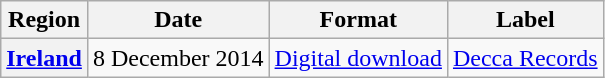<table class="wikitable sortable plainrowheaders" style="text-align:center">
<tr>
<th>Region</th>
<th>Date</th>
<th>Format</th>
<th>Label</th>
</tr>
<tr>
<th scope="row"><a href='#'>Ireland</a></th>
<td>8 December 2014</td>
<td><a href='#'>Digital download</a></td>
<td><a href='#'>Decca Records</a></td>
</tr>
</table>
